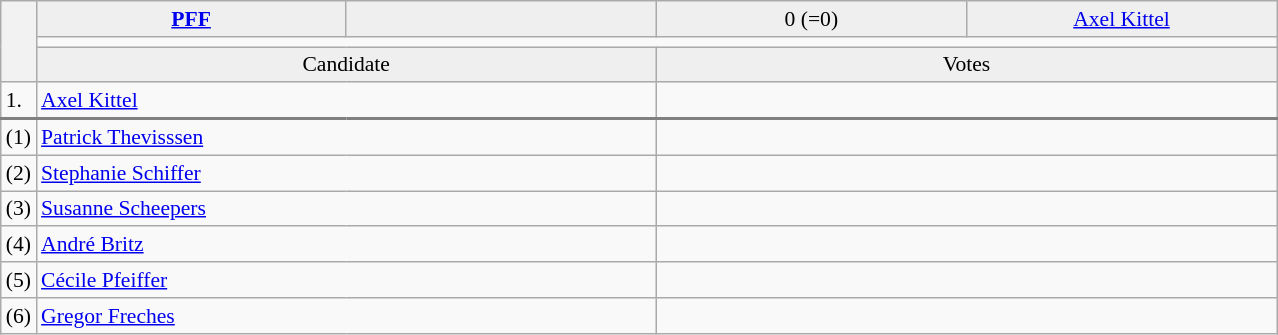<table class="wikitable collapsible collapsed" style=text-align:left;font-size:90%>
<tr>
<th rowspan=3></th>
<td bgcolor=efefef width=200 align=center><strong> <a href='#'>PFF</a> </strong></td>
<td bgcolor=efefef width=200 align=center></td>
<td bgcolor=efefef width=200 align=center>0 (=0)</td>
<td bgcolor=efefef width=200 align=center><a href='#'>Axel Kittel</a></td>
</tr>
<tr>
<td colspan=4 bgcolor=></td>
</tr>
<tr>
<td bgcolor=efefef align=center colspan=2>Candidate</td>
<td bgcolor=efefef align=center colspan=2>Votes</td>
</tr>
<tr>
<td>1.</td>
<td colspan=2><a href='#'>Axel Kittel</a></td>
<td colspan=2></td>
</tr>
<tr style="border-top:2px solid gray;">
<td>(1)</td>
<td colspan=2><a href='#'>Patrick Thevisssen</a></td>
<td colspan=2></td>
</tr>
<tr>
<td>(2)</td>
<td colspan=2><a href='#'>Stephanie Schiffer</a></td>
<td colspan=2></td>
</tr>
<tr>
<td>(3)</td>
<td colspan=2><a href='#'>Susanne Scheepers</a></td>
<td colspan=2></td>
</tr>
<tr>
<td>(4)</td>
<td colspan=2><a href='#'>André Britz</a></td>
<td colspan=2></td>
</tr>
<tr>
<td>(5)</td>
<td colspan=2><a href='#'>Cécile Pfeiffer</a></td>
<td colspan=2></td>
</tr>
<tr>
<td>(6)</td>
<td colspan=2><a href='#'>Gregor Freches</a></td>
<td colspan=2></td>
</tr>
</table>
